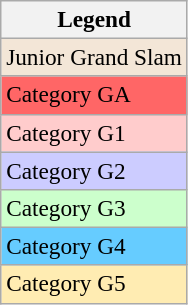<table class="sortable wikitable" style=font-size:97%>
<tr>
<th>Legend</th>
</tr>
<tr bgcolor=#f3e6d7>
<td>Junior Grand Slam</td>
</tr>
<tr bgcolor=#FF6666>
<td>Category GA</td>
</tr>
<tr bgcolor=#ffcccc>
<td>Category G1</td>
</tr>
<tr bgcolor=#ccccff>
<td>Category G2</td>
</tr>
<tr bgcolor=#CCFFCC>
<td>Category G3</td>
</tr>
<tr bgcolor=#66CCFF>
<td>Category G4</td>
</tr>
<tr bgcolor=#ffecb2>
<td>Category G5</td>
</tr>
</table>
